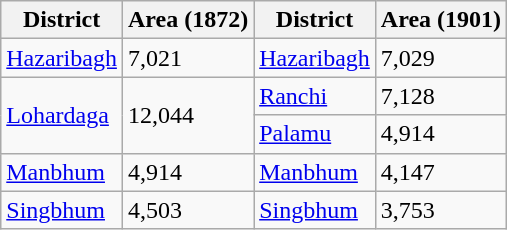<table class="wikitable defaultleft col2right col4right">
<tr>
<th>District</th>
<th>Area (1872)<br></th>
<th>District</th>
<th>Area (1901) <br></th>
</tr>
<tr>
<td><a href='#'>Hazaribagh</a></td>
<td>7,021</td>
<td><a href='#'>Hazaribagh</a></td>
<td>7,029</td>
</tr>
<tr>
<td rowspan=2><a href='#'>Lohardaga</a></td>
<td rowspan=2>12,044</td>
<td><a href='#'>Ranchi</a></td>
<td>7,128</td>
</tr>
<tr>
<td><a href='#'>Palamu</a></td>
<td>4,914</td>
</tr>
<tr>
<td><a href='#'>Manbhum</a></td>
<td>4,914</td>
<td><a href='#'>Manbhum</a></td>
<td>4,147</td>
</tr>
<tr>
<td><a href='#'>Singbhum</a></td>
<td>4,503</td>
<td><a href='#'>Singbhum</a></td>
<td>3,753</td>
</tr>
</table>
